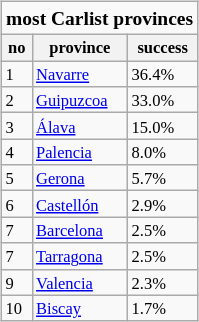<table class=wikitable style="text-align:left; font-size:11px; float:right; margin:5px">
<tr style="font-size: small;">
<td colspan="12" style="text-align:center;"><strong>most Carlist provinces</strong></td>
</tr>
<tr>
<th>no</th>
<th>province</th>
<th>success</th>
</tr>
<tr>
<td>1</td>
<td><a href='#'>Navarre</a></td>
<td>36.4%</td>
</tr>
<tr>
<td>2</td>
<td><a href='#'>Guipuzcoa</a></td>
<td>33.0%</td>
</tr>
<tr>
<td>3</td>
<td><a href='#'>Álava</a></td>
<td>15.0%</td>
</tr>
<tr>
<td>4</td>
<td><a href='#'>Palencia</a></td>
<td>8.0%</td>
</tr>
<tr>
<td>5</td>
<td><a href='#'>Gerona</a></td>
<td>5.7%</td>
</tr>
<tr>
<td>6</td>
<td><a href='#'>Castellón</a></td>
<td>2.9%</td>
</tr>
<tr>
<td>7</td>
<td><a href='#'>Barcelona</a></td>
<td>2.5%</td>
</tr>
<tr>
<td>7</td>
<td><a href='#'>Tarragona</a></td>
<td>2.5%</td>
</tr>
<tr>
<td>9</td>
<td><a href='#'>Valencia</a></td>
<td>2.3%</td>
</tr>
<tr>
<td>10</td>
<td><a href='#'>Biscay</a></td>
<td>1.7%</td>
</tr>
</table>
